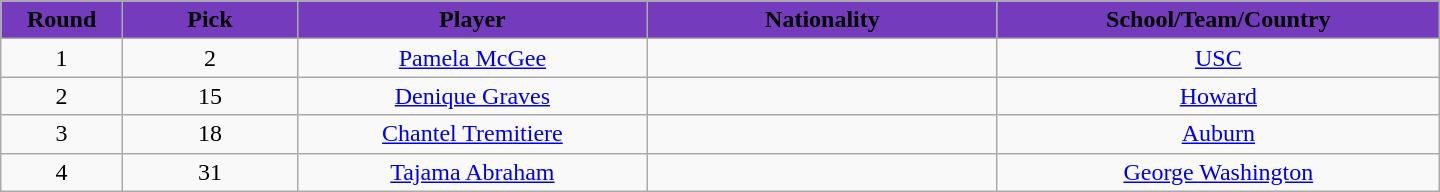<table class="wikitable" style="text-align:center; width:60em">
<tr>
<th style="background: #753BBD" width="2%"><span>Round</span></th>
<th style="background: #753BBD" width="5%"><span>Pick</span></th>
<th style="background: #753BBD" width="10%"><span>Player</span></th>
<th style="background: #753BBD" width="10%"><span>Nationality</span></th>
<th style="background: #753BBD" width="10%"><span>School/Team/Country</span></th>
</tr>
<tr>
<td>1</td>
<td>2</td>
<td><a href='#'>Pamela McGee</a></td>
<td></td>
<td><a href='#'>USC</a></td>
</tr>
<tr>
<td>2</td>
<td>15</td>
<td><a href='#'>Denique Graves</a></td>
<td></td>
<td><a href='#'>Howard</a></td>
</tr>
<tr>
<td>3</td>
<td>18</td>
<td><a href='#'>Chantel Tremitiere</a></td>
<td></td>
<td><a href='#'>Auburn</a></td>
</tr>
<tr>
<td>4</td>
<td>31</td>
<td><a href='#'>Tajama Abraham</a></td>
<td></td>
<td><a href='#'>George Washington</a></td>
</tr>
</table>
